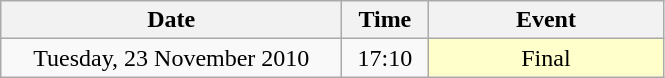<table class = "wikitable" style="text-align:center;">
<tr>
<th width=220>Date</th>
<th width=50>Time</th>
<th width=150>Event</th>
</tr>
<tr>
<td>Tuesday, 23 November 2010</td>
<td>17:10</td>
<td bgcolor=ffffcc>Final</td>
</tr>
</table>
